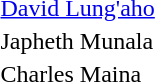<table>
<tr>
<th></th>
<td> <a href='#'>David Lung'aho</a></td>
</tr>
<tr>
<th></th>
<td>Japheth Munala</td>
</tr>
<tr>
<th></th>
<td>Charles Maina</td>
</tr>
</table>
